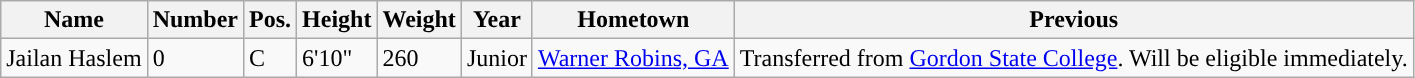<table class="wikitable sortable" border="1">
<tr>
<th>Name</th>
<th>Number</th>
<th>Pos.</th>
<th>Height</th>
<th>Weight</th>
<th>Year</th>
<th>Hometown</th>
<th>Previous</th>
</tr>
<tr>
<td>Jailan Haslem</td>
<td>0</td>
<td>C</td>
<td>6'10"</td>
<td>260</td>
<td>Junior</td>
<td><a href='#'>Warner Robins, GA</a></td>
<td>Transferred from <a href='#'>Gordon State College</a>. Will be eligible immediately.</td>
</tr>
</table>
